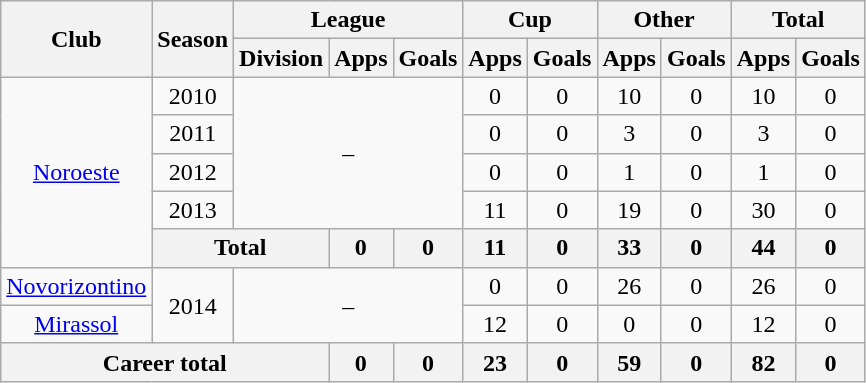<table class="wikitable" style="text-align: center">
<tr>
<th rowspan="2">Club</th>
<th rowspan="2">Season</th>
<th colspan="3">League</th>
<th colspan="2">Cup</th>
<th colspan="2">Other</th>
<th colspan="2">Total</th>
</tr>
<tr>
<th>Division</th>
<th>Apps</th>
<th>Goals</th>
<th>Apps</th>
<th>Goals</th>
<th>Apps</th>
<th>Goals</th>
<th>Apps</th>
<th>Goals</th>
</tr>
<tr>
<td rowspan="5"><a href='#'>Noroeste</a></td>
<td>2010</td>
<td colspan="3" rowspan="4">–</td>
<td>0</td>
<td>0</td>
<td>10</td>
<td>0</td>
<td>10</td>
<td>0</td>
</tr>
<tr>
<td>2011</td>
<td>0</td>
<td>0</td>
<td>3</td>
<td>0</td>
<td>3</td>
<td>0</td>
</tr>
<tr>
<td>2012</td>
<td>0</td>
<td>0</td>
<td>1</td>
<td>0</td>
<td>1</td>
<td>0</td>
</tr>
<tr>
<td>2013</td>
<td>11</td>
<td>0</td>
<td>19</td>
<td>0</td>
<td>30</td>
<td>0</td>
</tr>
<tr>
<th colspan="2"><strong>Total</strong></th>
<th>0</th>
<th>0</th>
<th>11</th>
<th>0</th>
<th>33</th>
<th>0</th>
<th>44</th>
<th>0</th>
</tr>
<tr>
<td><a href='#'>Novorizontino</a></td>
<td rowspan="2">2014</td>
<td colspan="3" rowspan="2">–</td>
<td>0</td>
<td>0</td>
<td>26</td>
<td>0</td>
<td>26</td>
<td>0</td>
</tr>
<tr>
<td><a href='#'>Mirassol</a></td>
<td>12</td>
<td>0</td>
<td>0</td>
<td>0</td>
<td>12</td>
<td>0</td>
</tr>
<tr>
<th colspan="3"><strong>Career total</strong></th>
<th>0</th>
<th>0</th>
<th>23</th>
<th>0</th>
<th>59</th>
<th>0</th>
<th>82</th>
<th>0</th>
</tr>
</table>
